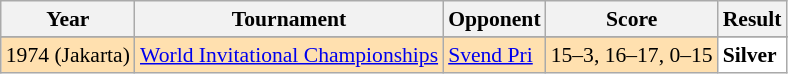<table class="sortable wikitable" style="font-size:90%">
<tr>
<th>Year</th>
<th>Tournament</th>
<th>Opponent</th>
<th>Score</th>
<th>Result</th>
</tr>
<tr>
</tr>
<tr style="background:#FFE0AF">
<td align="center">1974 (Jakarta)</td>
<td align="left"><a href='#'>World Invitational Championships</a></td>
<td align="left"> <a href='#'>Svend Pri</a></td>
<td align="left">15–3, 16–17, 0–15</td>
<td style="text-align:left; background:white"> <strong>Silver</strong></td>
</tr>
</table>
